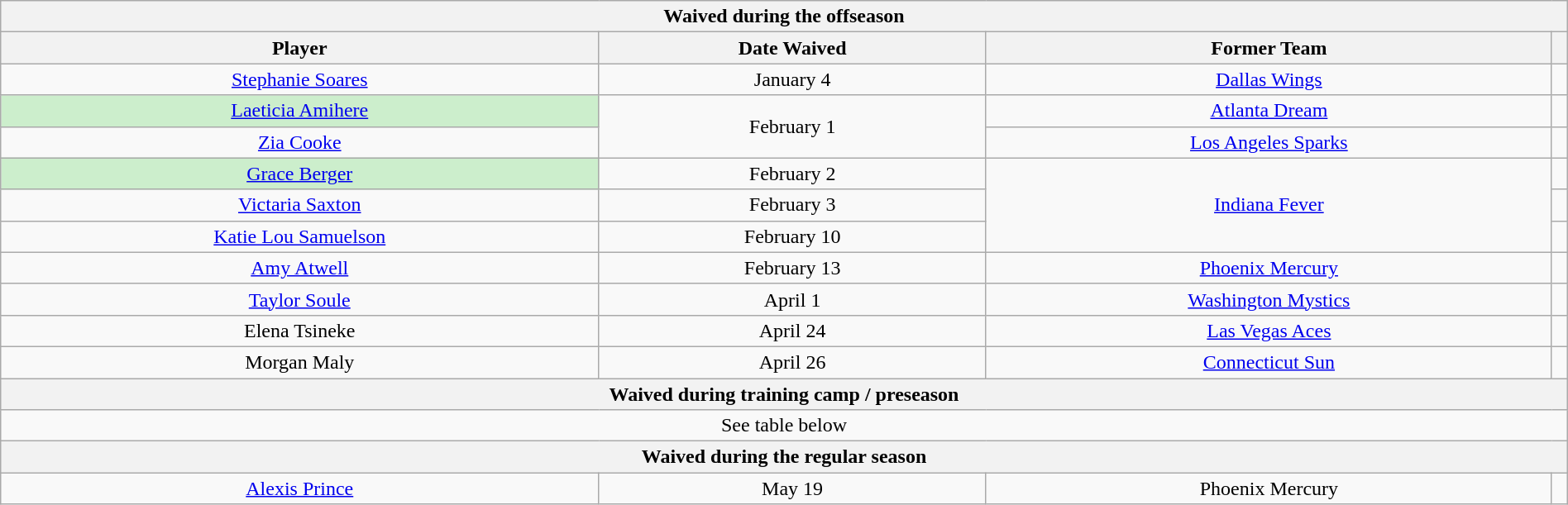<table class="wikitable sortable" style="width:100%; text-align: center">
<tr>
<th colspan=4>Waived during the offseason<br></th>
</tr>
<tr>
<th style="width="10%">Player</th>
<th style="width="10%">Date Waived</th>
<th style="width="10%">Former Team</th>
<th style="width:1%" class="unsortable"></th>
</tr>
<tr>
<td><a href='#'>Stephanie Soares</a></td>
<td>January 4</td>
<td><a href='#'>Dallas Wings</a></td>
<td></td>
</tr>
<tr>
<td style=background:#cec><a href='#'>Laeticia Amihere</a></td>
<td rowspan=2>February 1</td>
<td><a href='#'>Atlanta Dream</a></td>
<td></td>
</tr>
<tr>
<td><a href='#'>Zia Cooke</a></td>
<td><a href='#'>Los Angeles Sparks</a></td>
<td></td>
</tr>
<tr>
<td style=background:#cec><a href='#'>Grace Berger</a></td>
<td>February 2</td>
<td rowspan=3><a href='#'>Indiana Fever</a></td>
<td></td>
</tr>
<tr>
<td><a href='#'>Victaria Saxton</a></td>
<td>February 3</td>
<td></td>
</tr>
<tr>
<td><a href='#'>Katie Lou Samuelson</a></td>
<td>February 10</td>
<td></td>
</tr>
<tr>
<td><a href='#'>Amy Atwell</a></td>
<td>February 13</td>
<td><a href='#'>Phoenix Mercury</a></td>
<td></td>
</tr>
<tr>
<td><a href='#'>Taylor Soule</a></td>
<td>April 1</td>
<td><a href='#'>Washington Mystics</a></td>
<td></td>
</tr>
<tr>
<td>Elena Tsineke</td>
<td>April 24</td>
<td><a href='#'>Las Vegas Aces</a></td>
<td></td>
</tr>
<tr>
<td>Morgan Maly</td>
<td>April 26</td>
<td><a href='#'>Connecticut Sun</a></td>
<td></td>
</tr>
<tr class="sortbottom">
<th colspan=4>Waived during training camp / preseason<br></th>
</tr>
<tr class="sortbottom">
<td colspan=4>See table below</td>
</tr>
<tr class="sortbottom">
<th colspan=4>Waived during the regular season<br></th>
</tr>
<tr>
<td><a href='#'>Alexis Prince</a></td>
<td>May 19</td>
<td>Phoenix Mercury</td>
<td></td>
</tr>
</table>
